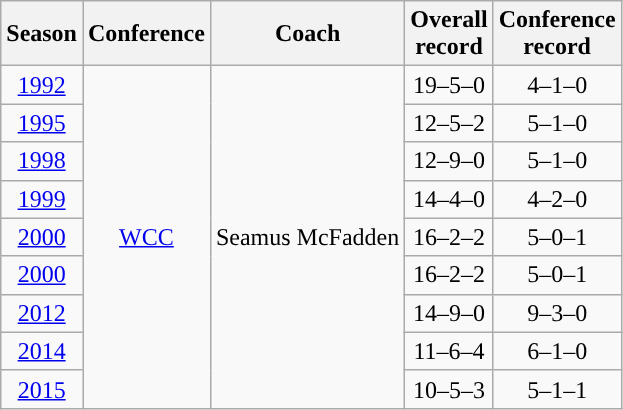<table class="wikitable" style="text-align:center;">
<tr>
<th width=px>Season</th>
<th width=px>Conference</th>
<th width=px>Coach</th>
<th width=px>Overall<br>record</th>
<th width=px>Conference<br>record</th>
</tr>
<tr>
<td><a href='#'>1992</a></td>
<td rowspan="9"><a href='#'>WCC</a></td>
<td rowspan="9">Seamus McFadden</td>
<td>19–5–0</td>
<td>4–1–0</td>
</tr>
<tr>
<td><a href='#'>1995</a></td>
<td>12–5–2</td>
<td>5–1–0</td>
</tr>
<tr>
<td><a href='#'>1998</a></td>
<td>12–9–0</td>
<td>5–1–0</td>
</tr>
<tr>
<td><a href='#'>1999</a></td>
<td>14–4–0</td>
<td>4–2–0</td>
</tr>
<tr>
<td><a href='#'>2000</a></td>
<td>16–2–2</td>
<td>5–0–1</td>
</tr>
<tr>
<td><a href='#'>2000</a></td>
<td>16–2–2</td>
<td>5–0–1</td>
</tr>
<tr>
<td><a href='#'>2012</a></td>
<td>14–9–0</td>
<td>9–3–0</td>
</tr>
<tr>
<td><a href='#'>2014</a></td>
<td>11–6–4</td>
<td>6–1–0</td>
</tr>
<tr style="text-align:center;">
<td><a href='#'>2015</a></td>
<td>10–5–3</td>
<td>5–1–1</td>
</tr>
</table>
